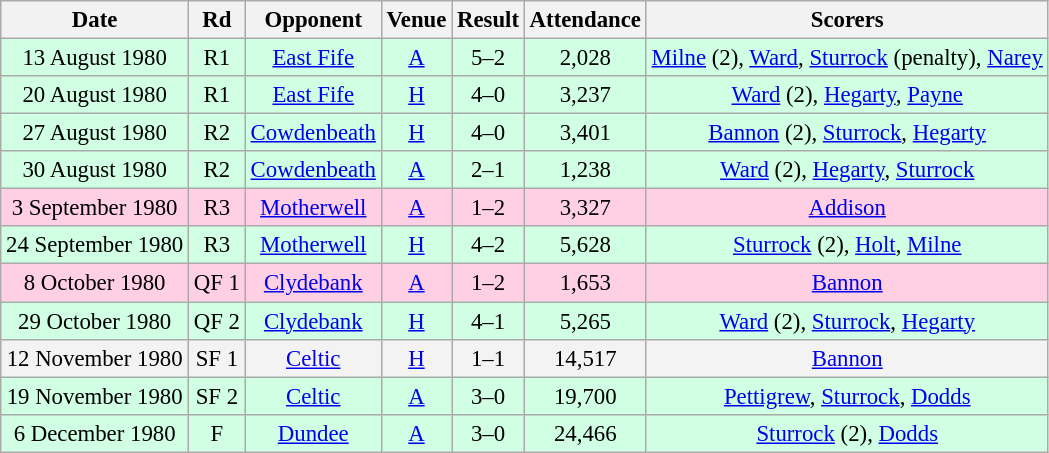<table class="wikitable sortable" style="font-size:95%; text-align:center">
<tr>
<th>Date</th>
<th>Rd</th>
<th>Opponent</th>
<th>Venue</th>
<th>Result</th>
<th>Attendance</th>
<th>Scorers</th>
</tr>
<tr bgcolor = "#d0ffe3">
<td>13 August 1980</td>
<td>R1</td>
<td><a href='#'>East Fife</a></td>
<td><a href='#'>A</a></td>
<td>5–2</td>
<td>2,028</td>
<td><a href='#'>Milne</a> (2), <a href='#'>Ward</a>, <a href='#'>Sturrock</a> (penalty), <a href='#'>Narey</a></td>
</tr>
<tr bgcolor = "#d0ffe3">
<td>20 August 1980</td>
<td>R1</td>
<td><a href='#'>East Fife</a></td>
<td><a href='#'>H</a></td>
<td>4–0</td>
<td>3,237</td>
<td><a href='#'>Ward</a> (2), <a href='#'>Hegarty</a>, <a href='#'>Payne</a></td>
</tr>
<tr bgcolor = "#d0ffe3">
<td>27 August 1980</td>
<td>R2</td>
<td><a href='#'>Cowdenbeath</a></td>
<td><a href='#'>H</a></td>
<td>4–0</td>
<td>3,401</td>
<td><a href='#'>Bannon</a> (2), <a href='#'>Sturrock</a>, <a href='#'>Hegarty</a></td>
</tr>
<tr bgcolor = "#d0ffe3">
<td>30 August 1980</td>
<td>R2</td>
<td><a href='#'>Cowdenbeath</a></td>
<td><a href='#'>A</a></td>
<td>2–1</td>
<td>1,238</td>
<td><a href='#'>Ward</a> (2), <a href='#'>Hegarty</a>, <a href='#'>Sturrock</a></td>
</tr>
<tr bgcolor = "#ffd0e3">
<td>3 September 1980</td>
<td>R3</td>
<td><a href='#'>Motherwell</a></td>
<td><a href='#'>A</a></td>
<td>1–2</td>
<td>3,327</td>
<td><a href='#'>Addison</a></td>
</tr>
<tr bgcolor = "#d0ffe3">
<td>24 September 1980</td>
<td>R3</td>
<td><a href='#'>Motherwell</a></td>
<td><a href='#'>H</a></td>
<td>4–2</td>
<td>5,628</td>
<td><a href='#'>Sturrock</a> (2), <a href='#'>Holt</a>, <a href='#'>Milne</a></td>
</tr>
<tr bgcolor = "#ffd0e3">
<td>8 October 1980</td>
<td>QF 1</td>
<td><a href='#'>Clydebank</a></td>
<td><a href='#'>A</a></td>
<td>1–2</td>
<td>1,653</td>
<td><a href='#'>Bannon</a></td>
</tr>
<tr bgcolor = "#d0ffe3">
<td>29 October 1980</td>
<td>QF 2</td>
<td><a href='#'>Clydebank</a></td>
<td><a href='#'>H</a></td>
<td>4–1</td>
<td>5,265</td>
<td><a href='#'>Ward</a> (2), <a href='#'>Sturrock</a>, <a href='#'>Hegarty</a></td>
</tr>
<tr bgcolor = "#f3f3f3">
<td>12 November 1980</td>
<td>SF 1</td>
<td><a href='#'>Celtic</a></td>
<td><a href='#'>H</a></td>
<td>1–1</td>
<td>14,517</td>
<td><a href='#'>Bannon</a></td>
</tr>
<tr bgcolor = "#d0ffe3">
<td>19 November 1980</td>
<td>SF 2</td>
<td><a href='#'>Celtic</a></td>
<td><a href='#'>A</a></td>
<td>3–0</td>
<td>19,700</td>
<td><a href='#'>Pettigrew</a>, <a href='#'>Sturrock</a>, <a href='#'>Dodds</a></td>
</tr>
<tr bgcolor = "#d0ffe3">
<td>6 December 1980</td>
<td>F</td>
<td><a href='#'>Dundee</a></td>
<td><a href='#'>A</a></td>
<td>3–0</td>
<td>24,466</td>
<td><a href='#'>Sturrock</a> (2), <a href='#'>Dodds</a></td>
</tr>
</table>
